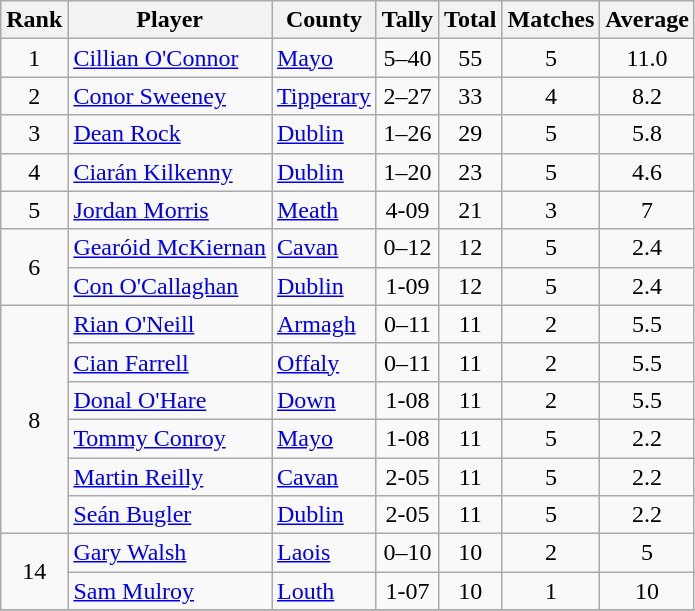<table class="wikitable">
<tr>
<th>Rank</th>
<th>Player</th>
<th>County</th>
<th class="unsortable">Tally</th>
<th>Total</th>
<th>Matches</th>
<th>Average</th>
</tr>
<tr>
<td rowspan=1 align=center>1</td>
<td><a href='#'>Cillian O'Connor</a></td>
<td> <a href='#'>Mayo</a></td>
<td align=center>5–40</td>
<td align=center>55</td>
<td align=center>5</td>
<td align=center>11.0</td>
</tr>
<tr>
<td rowspan=1 align=center>2</td>
<td><a href='#'>Conor Sweeney</a></td>
<td> <a href='#'>Tipperary</a></td>
<td align=center>2–27</td>
<td align=center>33</td>
<td align=center>4</td>
<td align=center>8.2</td>
</tr>
<tr>
<td rowspan=1 align=center>3</td>
<td><a href='#'>Dean Rock</a></td>
<td> <a href='#'>Dublin</a></td>
<td align=center>1–26</td>
<td align=center>29</td>
<td align=center>5</td>
<td align=center>5.8</td>
</tr>
<tr>
<td rowspan=1 align=center>4</td>
<td><a href='#'>Ciarán Kilkenny</a></td>
<td> <a href='#'>Dublin</a></td>
<td align=center>1–20</td>
<td align=center>23</td>
<td align=center>5</td>
<td align=center>4.6</td>
</tr>
<tr>
<td rowspan=1 align=center>5</td>
<td><a href='#'>Jordan Morris</a></td>
<td> <a href='#'>Meath</a></td>
<td align=center>4-09</td>
<td align=center>21</td>
<td align=center>3</td>
<td align=center>7</td>
</tr>
<tr>
<td rowspan=2 align=center>6</td>
<td><a href='#'>Gearóid McKiernan</a></td>
<td> <a href='#'>Cavan</a></td>
<td align=center>0–12</td>
<td align=center>12</td>
<td align=center>5</td>
<td align=center>2.4</td>
</tr>
<tr>
<td><a href='#'>Con O'Callaghan</a></td>
<td> <a href='#'>Dublin</a></td>
<td align=center>1-09</td>
<td align=center>12</td>
<td align=center>5</td>
<td align=center>2.4</td>
</tr>
<tr>
<td rowspan=6 align=center>8</td>
<td><a href='#'>Rian O'Neill</a></td>
<td> <a href='#'>Armagh</a></td>
<td align=center>0–11</td>
<td align=center>11</td>
<td align=center>2</td>
<td align=center>5.5</td>
</tr>
<tr>
<td><a href='#'>Cian Farrell</a></td>
<td> <a href='#'>Offaly</a></td>
<td align=center>0–11</td>
<td align=center>11</td>
<td align=center>2</td>
<td align=center>5.5</td>
</tr>
<tr>
<td><a href='#'>Donal O'Hare</a></td>
<td> <a href='#'>Down</a></td>
<td align=center>1-08</td>
<td align=center>11</td>
<td align=center>2</td>
<td align=center>5.5</td>
</tr>
<tr>
<td><a href='#'>Tommy Conroy</a></td>
<td> <a href='#'>Mayo</a></td>
<td align=center>1-08</td>
<td align=center>11</td>
<td align=center>5</td>
<td align=center>2.2</td>
</tr>
<tr>
<td><a href='#'>Martin Reilly</a></td>
<td> <a href='#'>Cavan</a></td>
<td align=center>2-05</td>
<td align=center>11</td>
<td align=center>5</td>
<td align=center>2.2</td>
</tr>
<tr>
<td><a href='#'>Seán Bugler</a></td>
<td> <a href='#'>Dublin</a></td>
<td align=center>2-05</td>
<td align=center>11</td>
<td align=center>5</td>
<td align=center>2.2</td>
</tr>
<tr>
<td rowspan=2 align=center>14</td>
<td><a href='#'>Gary Walsh</a></td>
<td> <a href='#'>Laois</a></td>
<td align=center>0–10</td>
<td align=center>10</td>
<td align=center>2</td>
<td align=center>5</td>
</tr>
<tr>
<td><a href='#'>Sam Mulroy</a></td>
<td> <a href='#'>Louth</a></td>
<td align=center>1-07</td>
<td align=center>10</td>
<td align=center>1</td>
<td align=center>10</td>
</tr>
<tr>
</tr>
</table>
